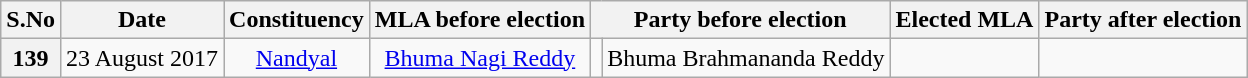<table class="wikitable sortable" style="text-align:center;">
<tr>
<th>S.No</th>
<th>Date</th>
<th>Constituency</th>
<th>MLA before election</th>
<th colspan="2">Party before election</th>
<th>Elected MLA</th>
<th colspan="2">Party after election</th>
</tr>
<tr>
<th>139</th>
<td>23 August 2017</td>
<td><a href='#'>Nandyal</a></td>
<td><a href='#'>Bhuma Nagi Reddy</a></td>
<td></td>
<td>Bhuma Brahmananda Reddy</td>
<td></td>
</tr>
</table>
